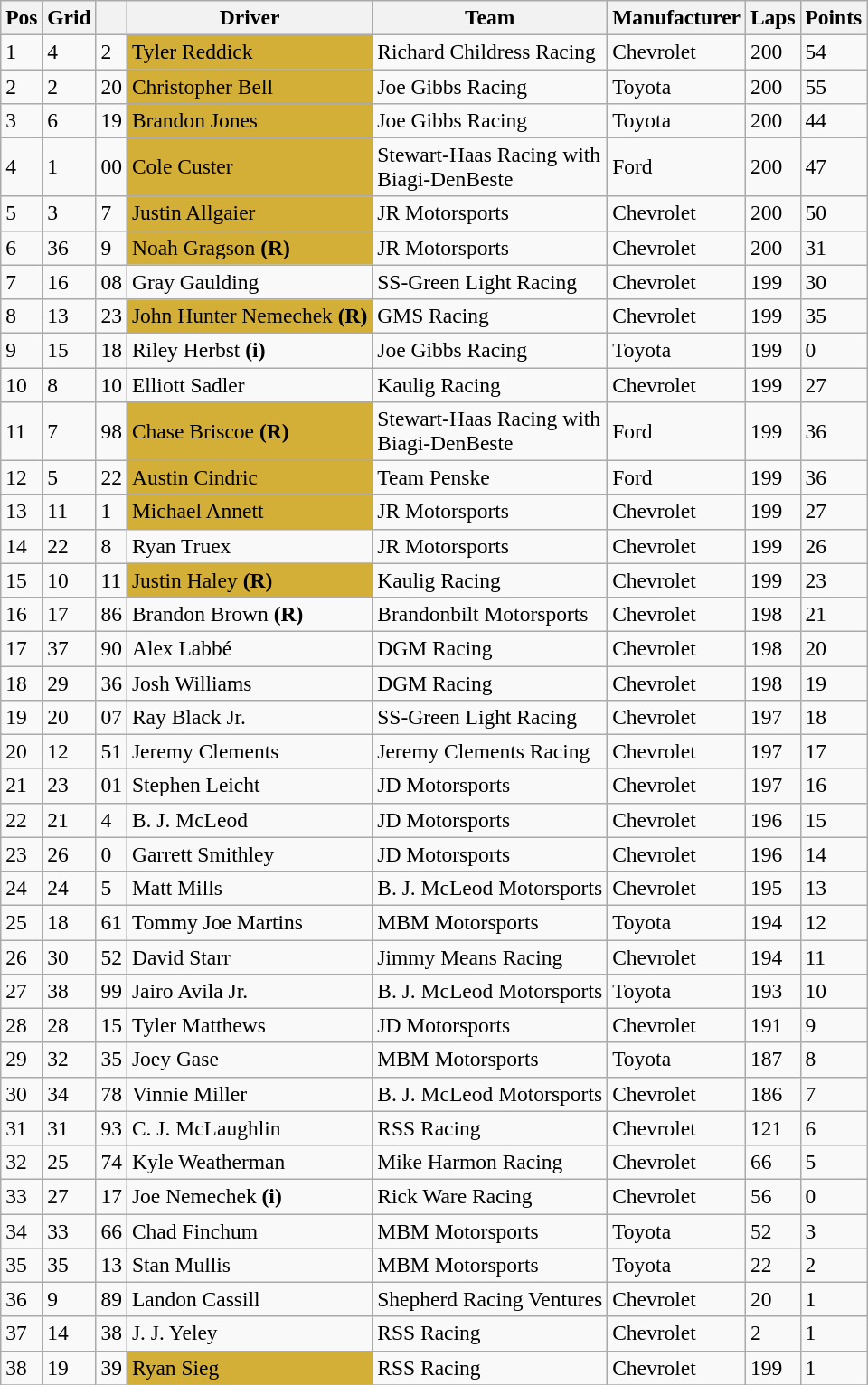<table class="wikitable" style="font-size:98%">
<tr>
<th>Pos</th>
<th>Grid</th>
<th></th>
<th>Driver</th>
<th>Team</th>
<th>Manufacturer</th>
<th>Laps</th>
<th>Points</th>
</tr>
<tr>
<td>1</td>
<td>4</td>
<td>2</td>
<td style="text-align:left;background:#D4AF37">Tyler Reddick</td>
<td>Richard Childress Racing</td>
<td>Chevrolet</td>
<td>200</td>
<td>54</td>
</tr>
<tr>
<td>2</td>
<td>2</td>
<td>20</td>
<td style="text-align:left;background:#D4AF37">Christopher Bell</td>
<td>Joe Gibbs Racing</td>
<td>Toyota</td>
<td>200</td>
<td>55</td>
</tr>
<tr>
<td>3</td>
<td>6</td>
<td>19</td>
<td style="text-align:left;background:#D4AF37">Brandon Jones</td>
<td>Joe Gibbs Racing</td>
<td>Toyota</td>
<td>200</td>
<td>44</td>
</tr>
<tr>
<td>4</td>
<td>1</td>
<td>00</td>
<td style="text-align:left;background:#D4AF37">Cole Custer</td>
<td>Stewart-Haas Racing with<br>Biagi-DenBeste</td>
<td>Ford</td>
<td>200</td>
<td>47</td>
</tr>
<tr>
<td>5</td>
<td>3</td>
<td>7</td>
<td style="text-align:left;background:#D4AF37">Justin Allgaier</td>
<td>JR Motorsports</td>
<td>Chevrolet</td>
<td>200</td>
<td>50</td>
</tr>
<tr>
<td>6</td>
<td>36</td>
<td>9</td>
<td style="text-align:left;background:#D4AF37">Noah Gragson <strong>(R)</strong></td>
<td>JR Motorsports</td>
<td>Chevrolet</td>
<td>200</td>
<td>31</td>
</tr>
<tr>
<td>7</td>
<td>16</td>
<td>08</td>
<td>Gray Gaulding</td>
<td>SS-Green Light Racing</td>
<td>Chevrolet</td>
<td>199</td>
<td>30</td>
</tr>
<tr>
<td>8</td>
<td>13</td>
<td>23</td>
<td style="text-align:left;background:#D4AF37">John Hunter Nemechek <strong>(R)</strong></td>
<td>GMS Racing</td>
<td>Chevrolet</td>
<td>199</td>
<td>35</td>
</tr>
<tr>
<td>9</td>
<td>15</td>
<td>18</td>
<td>Riley Herbst <strong>(i)</strong></td>
<td>Joe Gibbs Racing</td>
<td>Toyota</td>
<td>199</td>
<td>0</td>
</tr>
<tr>
<td>10</td>
<td>8</td>
<td>10</td>
<td>Elliott Sadler</td>
<td>Kaulig Racing</td>
<td>Chevrolet</td>
<td>199</td>
<td>27</td>
</tr>
<tr>
<td>11</td>
<td>7</td>
<td>98</td>
<td style="text-align:left;background:#D4AF37">Chase Briscoe <strong>(R)</strong></td>
<td>Stewart-Haas Racing with<br>Biagi-DenBeste</td>
<td>Ford</td>
<td>199</td>
<td>36</td>
</tr>
<tr>
<td>12</td>
<td>5</td>
<td>22</td>
<td style="text-align:left;background:#D4AF37">Austin Cindric</td>
<td>Team Penske</td>
<td>Ford</td>
<td>199</td>
<td>36</td>
</tr>
<tr>
<td>13</td>
<td>11</td>
<td>1</td>
<td style="text-align:left;background:#D4AF37">Michael Annett</td>
<td>JR Motorsports</td>
<td>Chevrolet</td>
<td>199</td>
<td>27</td>
</tr>
<tr>
<td>14</td>
<td>22</td>
<td>8</td>
<td>Ryan Truex</td>
<td>JR Motorsports</td>
<td>Chevrolet</td>
<td>199</td>
<td>26</td>
</tr>
<tr>
<td>15</td>
<td>10</td>
<td>11</td>
<td style="text-align:left;background:#D4AF37">Justin Haley <strong>(R)</strong></td>
<td>Kaulig Racing</td>
<td>Chevrolet</td>
<td>199</td>
<td>23</td>
</tr>
<tr>
<td>16</td>
<td>17</td>
<td>86</td>
<td>Brandon Brown <strong>(R)</strong></td>
<td>Brandonbilt Motorsports</td>
<td>Chevrolet</td>
<td>198</td>
<td>21</td>
</tr>
<tr>
<td>17</td>
<td>37</td>
<td>90</td>
<td>Alex Labbé</td>
<td>DGM Racing</td>
<td>Chevrolet</td>
<td>198</td>
<td>20</td>
</tr>
<tr>
<td>18</td>
<td>29</td>
<td>36</td>
<td>Josh Williams</td>
<td>DGM Racing</td>
<td>Chevrolet</td>
<td>198</td>
<td>19</td>
</tr>
<tr>
<td>19</td>
<td>20</td>
<td>07</td>
<td>Ray Black Jr.</td>
<td>SS-Green Light Racing</td>
<td>Chevrolet</td>
<td>197</td>
<td>18</td>
</tr>
<tr>
<td>20</td>
<td>12</td>
<td>51</td>
<td>Jeremy Clements</td>
<td>Jeremy Clements Racing</td>
<td>Chevrolet</td>
<td>197</td>
<td>17</td>
</tr>
<tr>
<td>21</td>
<td>23</td>
<td>01</td>
<td>Stephen Leicht</td>
<td>JD Motorsports</td>
<td>Chevrolet</td>
<td>197</td>
<td>16</td>
</tr>
<tr>
<td>22</td>
<td>21</td>
<td>4</td>
<td>B. J. McLeod</td>
<td>JD Motorsports</td>
<td>Chevrolet</td>
<td>196</td>
<td>15</td>
</tr>
<tr>
<td>23</td>
<td>26</td>
<td>0</td>
<td>Garrett Smithley</td>
<td>JD Motorsports</td>
<td>Chevrolet</td>
<td>196</td>
<td>14</td>
</tr>
<tr>
<td>24</td>
<td>24</td>
<td>5</td>
<td>Matt Mills</td>
<td>B. J. McLeod Motorsports</td>
<td>Chevrolet</td>
<td>195</td>
<td>13</td>
</tr>
<tr>
<td>25</td>
<td>18</td>
<td>61</td>
<td>Tommy Joe Martins</td>
<td>MBM Motorsports</td>
<td>Toyota</td>
<td>194</td>
<td>12</td>
</tr>
<tr>
<td>26</td>
<td>30</td>
<td>52</td>
<td>David Starr</td>
<td>Jimmy Means Racing</td>
<td>Chevrolet</td>
<td>194</td>
<td>11</td>
</tr>
<tr>
<td>27</td>
<td>38</td>
<td>99</td>
<td>Jairo Avila Jr.</td>
<td>B. J. McLeod Motorsports</td>
<td>Toyota</td>
<td>193</td>
<td>10</td>
</tr>
<tr>
<td>28</td>
<td>28</td>
<td>15</td>
<td>Tyler Matthews</td>
<td>JD Motorsports</td>
<td>Chevrolet</td>
<td>191</td>
<td>9</td>
</tr>
<tr>
<td>29</td>
<td>32</td>
<td>35</td>
<td>Joey Gase</td>
<td>MBM Motorsports</td>
<td>Toyota</td>
<td>187</td>
<td>8</td>
</tr>
<tr>
<td>30</td>
<td>34</td>
<td>78</td>
<td>Vinnie Miller</td>
<td>B. J. McLeod Motorsports</td>
<td>Chevrolet</td>
<td>186</td>
<td>7</td>
</tr>
<tr>
<td>31</td>
<td>31</td>
<td>93</td>
<td>C. J. McLaughlin</td>
<td>RSS Racing</td>
<td>Chevrolet</td>
<td>121</td>
<td>6</td>
</tr>
<tr>
<td>32</td>
<td>25</td>
<td>74</td>
<td>Kyle Weatherman</td>
<td>Mike Harmon Racing</td>
<td>Chevrolet</td>
<td>66</td>
<td>5</td>
</tr>
<tr>
<td>33</td>
<td>27</td>
<td>17</td>
<td>Joe Nemechek <strong>(i)</strong></td>
<td>Rick Ware Racing</td>
<td>Chevrolet</td>
<td>56</td>
<td>0</td>
</tr>
<tr>
<td>34</td>
<td>33</td>
<td>66</td>
<td>Chad Finchum</td>
<td>MBM Motorsports</td>
<td>Toyota</td>
<td>52</td>
<td>3</td>
</tr>
<tr>
<td>35</td>
<td>35</td>
<td>13</td>
<td>Stan Mullis</td>
<td>MBM Motorsports</td>
<td>Toyota</td>
<td>22</td>
<td>2</td>
</tr>
<tr>
<td>36</td>
<td>9</td>
<td>89</td>
<td>Landon Cassill</td>
<td>Shepherd Racing Ventures</td>
<td>Chevrolet</td>
<td>20</td>
<td>1</td>
</tr>
<tr>
<td>37</td>
<td>14</td>
<td>38</td>
<td>J. J. Yeley</td>
<td>RSS Racing</td>
<td>Chevrolet</td>
<td>2</td>
<td>1</td>
</tr>
<tr>
<td>38</td>
<td>19</td>
<td>39</td>
<td style="text-align:left;background:#D4AF37">Ryan Sieg</td>
<td>RSS Racing</td>
<td>Chevrolet</td>
<td>199</td>
<td>1</td>
</tr>
<tr>
</tr>
</table>
